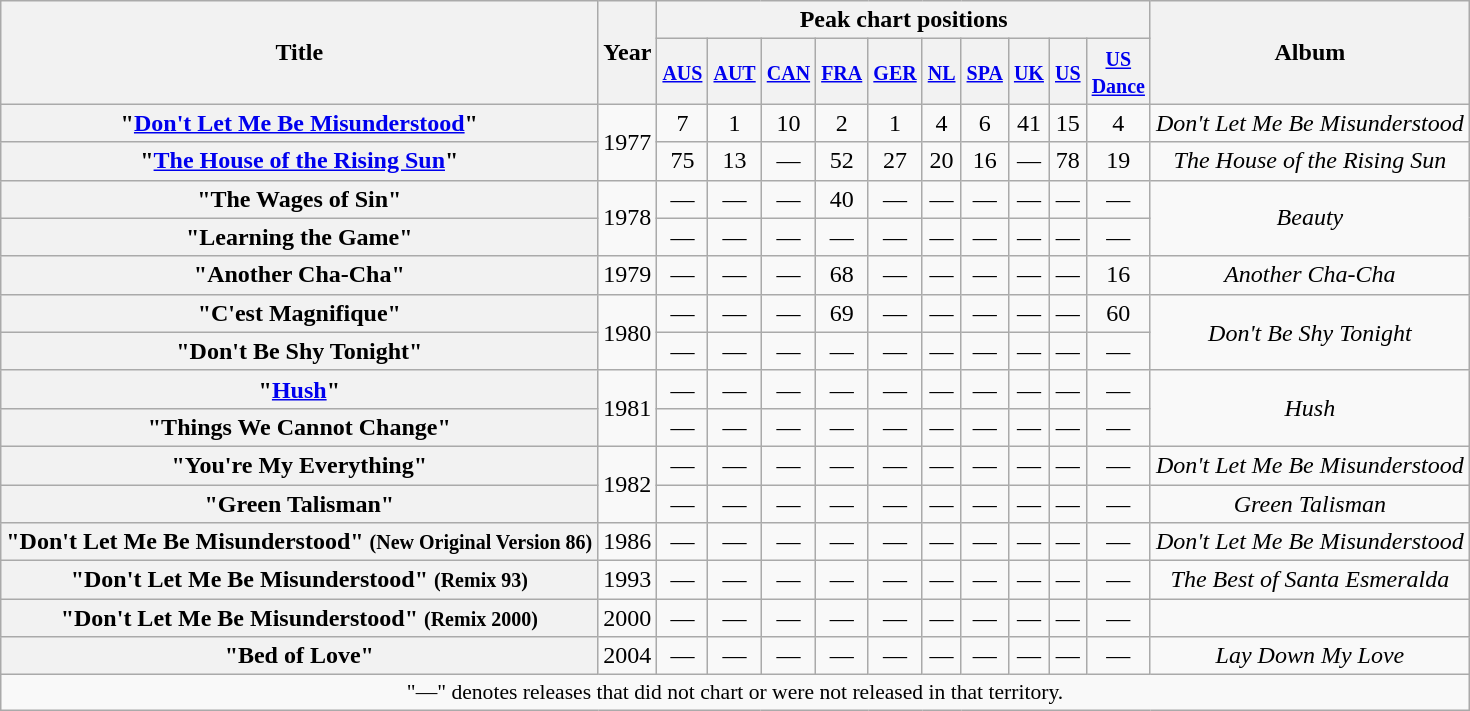<table class="wikitable plainrowheaders" style="text-align:center;">
<tr>
<th rowspan="2">Title</th>
<th rowspan="2">Year</th>
<th colspan="10">Peak chart positions</th>
<th rowspan="2">Album</th>
</tr>
<tr>
<th scope="col"><small><a href='#'>AUS</a></small><br></th>
<th><small><a href='#'>AUT</a></small><br></th>
<th><small><a href='#'>CAN</a></small><br></th>
<th><small><a href='#'>FRA</a></small><br></th>
<th><small><a href='#'>GER</a></small><br></th>
<th><small><a href='#'>NL</a></small><br></th>
<th><small><a href='#'>SPA</a></small><br></th>
<th><small><a href='#'>UK</a></small><br></th>
<th><small><a href='#'>US</a></small><br></th>
<th><small><a href='#'>US<br>Dance</a></small><br></th>
</tr>
<tr>
<th scope="row">"<a href='#'>Don't Let Me Be Misunderstood</a>"</th>
<td rowspan="2">1977</td>
<td>7</td>
<td>1</td>
<td>10</td>
<td>2</td>
<td>1</td>
<td>4</td>
<td>6</td>
<td>41</td>
<td>15</td>
<td>4</td>
<td><em>Don't Let Me Be Misunderstood</em></td>
</tr>
<tr>
<th scope="row">"<a href='#'>The House of the Rising Sun</a>"</th>
<td>75</td>
<td>13</td>
<td>—</td>
<td>52</td>
<td>27</td>
<td>20</td>
<td>16</td>
<td>—</td>
<td align="center">78</td>
<td>19</td>
<td><em>The House of the Rising Sun</em></td>
</tr>
<tr>
<th scope="row">"The Wages of Sin"</th>
<td rowspan="2">1978</td>
<td>—</td>
<td>—</td>
<td>—</td>
<td>40</td>
<td>—</td>
<td>—</td>
<td>—</td>
<td>—</td>
<td align="center">—</td>
<td>—</td>
<td rowspan="2"><em>Beauty</em></td>
</tr>
<tr>
<th scope="row">"Learning the Game"</th>
<td>—</td>
<td>—</td>
<td>—</td>
<td>—</td>
<td>—</td>
<td>—</td>
<td>—</td>
<td>—</td>
<td align="center">—</td>
<td>—</td>
</tr>
<tr>
<th scope="row">"Another Cha-Cha"</th>
<td>1979</td>
<td>—</td>
<td>—</td>
<td>—</td>
<td>68</td>
<td>—</td>
<td>—</td>
<td>—</td>
<td>—</td>
<td align="center">—</td>
<td>16</td>
<td><em>Another Cha-Cha</em></td>
</tr>
<tr>
<th scope="row">"C'est Magnifique"</th>
<td rowspan="2">1980</td>
<td>—</td>
<td>—</td>
<td>—</td>
<td>69</td>
<td>—</td>
<td>—</td>
<td>—</td>
<td>—</td>
<td align="center">—</td>
<td>60</td>
<td rowspan="2"><em>Don't Be Shy Tonight</em></td>
</tr>
<tr>
<th scope="row">"Don't Be Shy Tonight"</th>
<td>—</td>
<td>—</td>
<td>—</td>
<td>—</td>
<td>—</td>
<td>—</td>
<td>—</td>
<td>—</td>
<td align="center">—</td>
<td>—</td>
</tr>
<tr>
<th scope="row">"<a href='#'>Hush</a>"</th>
<td rowspan="2">1981</td>
<td>—</td>
<td>—</td>
<td>—</td>
<td>—</td>
<td>—</td>
<td>—</td>
<td>—</td>
<td>—</td>
<td align="center">—</td>
<td>—</td>
<td rowspan="2"><em>Hush</em></td>
</tr>
<tr>
<th scope="row">"Things We Cannot Change"</th>
<td>—</td>
<td>—</td>
<td>—</td>
<td>—</td>
<td>—</td>
<td>—</td>
<td>—</td>
<td>—</td>
<td>—</td>
<td>—</td>
</tr>
<tr>
<th scope="row">"You're My Everything"</th>
<td rowspan="2">1982</td>
<td>—</td>
<td>—</td>
<td>—</td>
<td>—</td>
<td>—</td>
<td>—</td>
<td>—</td>
<td>—</td>
<td align="center">—</td>
<td>—</td>
<td><em>Don't Let Me Be Misunderstood</em></td>
</tr>
<tr>
<th scope="row">"Green Talisman"</th>
<td>—</td>
<td>—</td>
<td>—</td>
<td>—</td>
<td>—</td>
<td>—</td>
<td>—</td>
<td>—</td>
<td>—</td>
<td>—</td>
<td><em>Green Talisman</em></td>
</tr>
<tr>
<th scope="row">"Don't Let Me Be Misunderstood" <small>(New Original Version 86)</small></th>
<td>1986</td>
<td>—</td>
<td>—</td>
<td>—</td>
<td>—</td>
<td>—</td>
<td>—</td>
<td>—</td>
<td>—</td>
<td>—</td>
<td>—</td>
<td><em>Don't Let Me Be Misunderstood</em></td>
</tr>
<tr>
<th scope="row">"Don't Let Me Be Misunderstood" <small>(Remix 93)</small></th>
<td>1993</td>
<td>—</td>
<td>—</td>
<td>—</td>
<td>—</td>
<td>—</td>
<td>—</td>
<td>—</td>
<td>—</td>
<td>—</td>
<td>—</td>
<td><em>The Best of Santa Esmeralda</em></td>
</tr>
<tr>
<th scope="row">"Don't Let Me Be Misunderstood" <small>(Remix 2000)</small></th>
<td>2000</td>
<td>—</td>
<td>—</td>
<td>—</td>
<td>—</td>
<td>—</td>
<td>—</td>
<td>—</td>
<td>—</td>
<td>—</td>
<td>—</td>
<td></td>
</tr>
<tr>
<th scope="row">"Bed of Love"</th>
<td>2004</td>
<td>—</td>
<td>—</td>
<td>—</td>
<td>—</td>
<td>—</td>
<td>—</td>
<td>—</td>
<td>—</td>
<td>—</td>
<td>—</td>
<td><em>Lay Down My Love</em></td>
</tr>
<tr>
<td colspan="13" style="font-size:90%">"—" denotes releases that did not chart or were not released in that territory.</td>
</tr>
</table>
